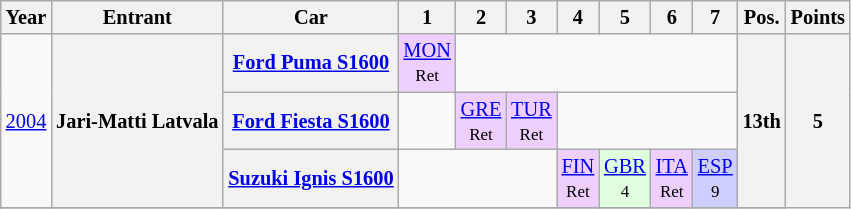<table class="wikitable" style="text-align:center; font-size:85%">
<tr>
<th>Year</th>
<th>Entrant</th>
<th>Car</th>
<th>1</th>
<th>2</th>
<th>3</th>
<th>4</th>
<th>5</th>
<th>6</th>
<th>7</th>
<th>Pos.</th>
<th>Points</th>
</tr>
<tr>
<td rowspan=3><a href='#'>2004</a></td>
<th rowspan=3 nowrap>Jari-Matti Latvala</th>
<th nowrap><a href='#'>Ford Puma S1600</a></th>
<td style="background:#EFCFFF;"><a href='#'>MON</a><br><small>Ret</small></td>
<td colspan=6></td>
<th rowspan=3>13th</th>
<th rowspan=5>5</th>
</tr>
<tr>
<th nowrap><a href='#'>Ford Fiesta S1600</a></th>
<td></td>
<td style="background:#EFCFFF;"><a href='#'>GRE</a><br><small>Ret</small></td>
<td style="background:#EFCFFF;"><a href='#'>TUR</a><br><small>Ret</small></td>
<td colspan=4></td>
</tr>
<tr>
<th nowrap><a href='#'>Suzuki Ignis S1600</a></th>
<td colspan=3></td>
<td style="background:#EFCFFF;"><a href='#'>FIN</a><br><small>Ret</small></td>
<td style="background:#DFFFDF;"><a href='#'>GBR</a><br><small>4</small></td>
<td style="background:#EFCFFF;"><a href='#'>ITA</a><br><small>Ret</small></td>
<td style="background:#CFCFFF;"><a href='#'>ESP</a><br><small>9</small></td>
</tr>
<tr>
</tr>
</table>
